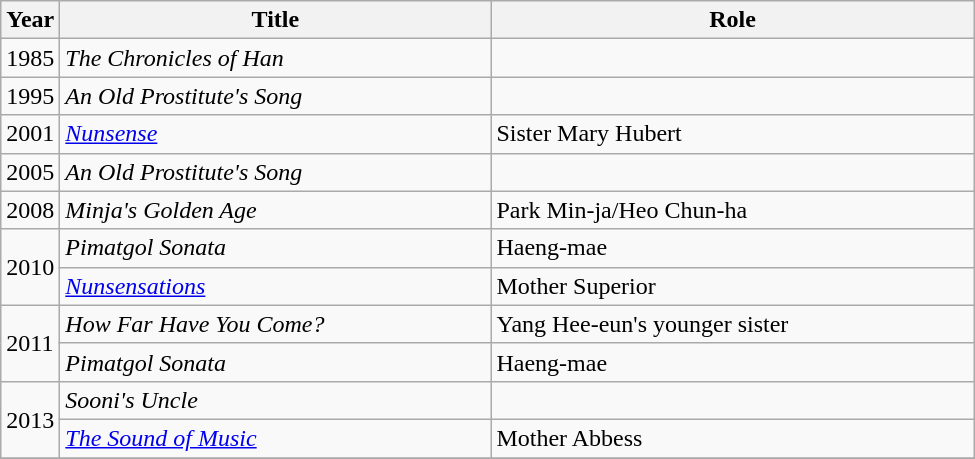<table class="wikitable" style="width:650px">
<tr>
<th width=10>Year</th>
<th>Title</th>
<th>Role</th>
</tr>
<tr>
<td>1985</td>
<td><em>The Chronicles of Han</em> </td>
<td></td>
</tr>
<tr>
<td>1995</td>
<td><em>An Old Prostitute's Song</em> </td>
<td></td>
</tr>
<tr>
<td>2001</td>
<td><em><a href='#'>Nunsense</a></em></td>
<td>Sister Mary Hubert</td>
</tr>
<tr>
<td>2005</td>
<td><em>An Old Prostitute's Song</em> </td>
<td></td>
</tr>
<tr>
<td>2008</td>
<td><em>Minja's Golden Age</em> </td>
<td>Park Min-ja/Heo Chun-ha</td>
</tr>
<tr>
<td rowspan=2>2010</td>
<td><em>Pimatgol Sonata</em> </td>
<td>Haeng-mae</td>
</tr>
<tr>
<td><em><a href='#'>Nunsensations</a></em></td>
<td>Mother Superior</td>
</tr>
<tr>
<td rowspan=2>2011</td>
<td><em>How Far Have You Come?</em> </td>
<td>Yang Hee-eun's younger sister</td>
</tr>
<tr>
<td><em>Pimatgol Sonata</em> </td>
<td>Haeng-mae</td>
</tr>
<tr>
<td rowspan=2>2013</td>
<td><em>Sooni's Uncle</em> </td>
<td></td>
</tr>
<tr>
<td><em><a href='#'>The Sound of Music</a></em></td>
<td>Mother Abbess</td>
</tr>
<tr>
</tr>
</table>
